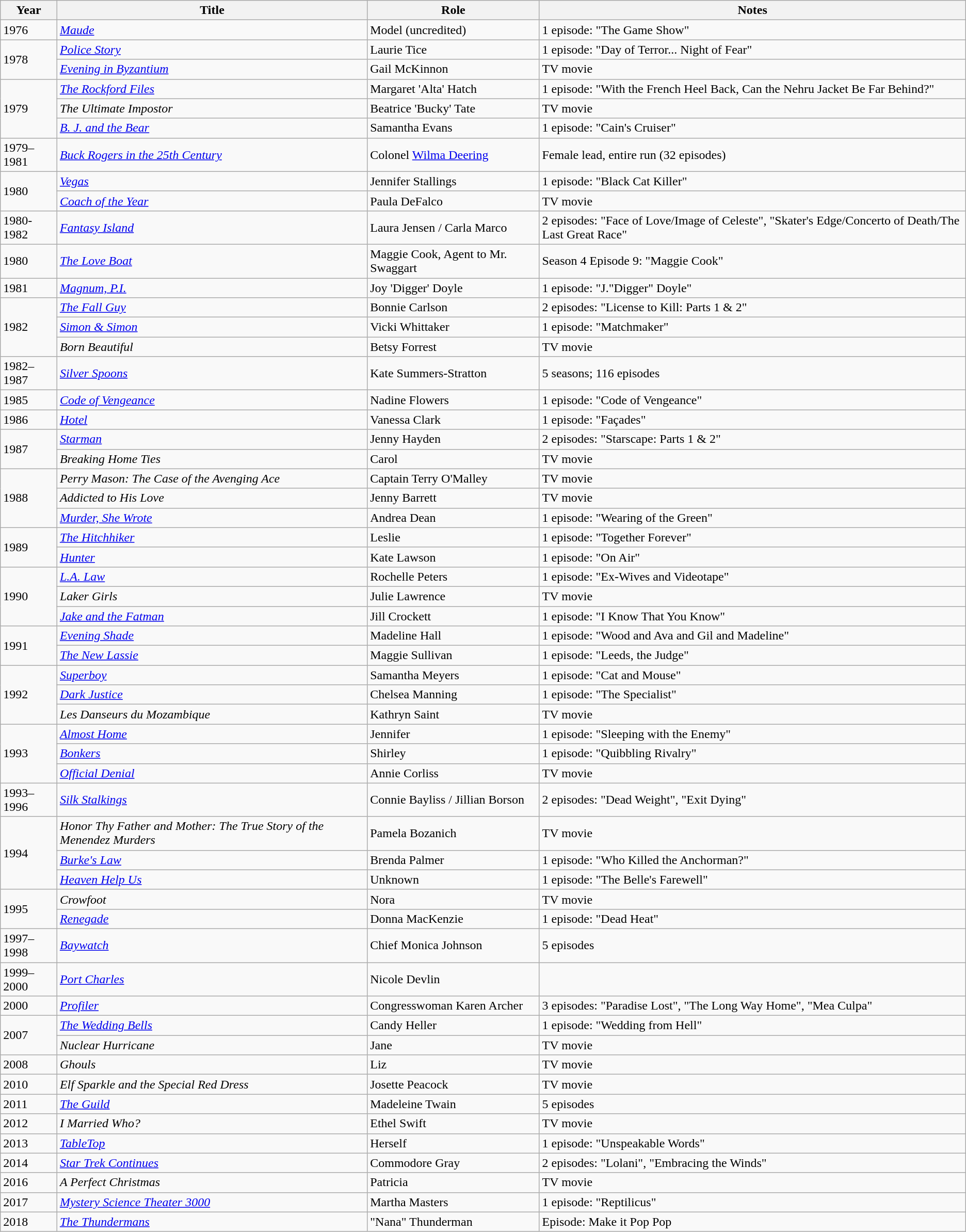<table class="wikitable sortable">
<tr>
<th>Year</th>
<th>Title</th>
<th>Role</th>
<th class="unsortable">Notes</th>
</tr>
<tr>
<td>1976</td>
<td><em><a href='#'>Maude</a></em></td>
<td>Model (uncredited)</td>
<td>1 episode: "The Game Show"</td>
</tr>
<tr>
<td rowspan="2">1978</td>
<td><em><a href='#'>Police Story</a></em></td>
<td>Laurie Tice</td>
<td>1 episode: "Day of Terror... Night of Fear"</td>
</tr>
<tr>
<td><em><a href='#'>Evening in Byzantium</a></em></td>
<td>Gail McKinnon</td>
<td>TV movie</td>
</tr>
<tr>
<td rowspan="3">1979</td>
<td><em><a href='#'>The Rockford Files</a></em></td>
<td>Margaret 'Alta' Hatch</td>
<td>1 episode: "With the French Heel Back, Can the Nehru Jacket Be Far Behind?"</td>
</tr>
<tr>
<td><em>The Ultimate Impostor</em></td>
<td>Beatrice 'Bucky' Tate</td>
<td>TV movie</td>
</tr>
<tr>
<td><em><a href='#'>B. J. and the Bear</a></em></td>
<td>Samantha Evans</td>
<td>1 episode: "Cain's Cruiser"</td>
</tr>
<tr>
<td>1979–1981</td>
<td><em><a href='#'>Buck Rogers in the 25th Century</a></em></td>
<td>Colonel <a href='#'>Wilma Deering</a></td>
<td>Female lead, entire run (32 episodes)</td>
</tr>
<tr>
<td rowspan="2">1980</td>
<td><em><a href='#'>Vegas</a></em></td>
<td>Jennifer Stallings</td>
<td>1 episode: "Black Cat Killer"</td>
</tr>
<tr>
<td><em><a href='#'>Coach of the Year</a></em></td>
<td>Paula DeFalco</td>
<td>TV movie</td>
</tr>
<tr>
<td>1980-1982</td>
<td><em><a href='#'>Fantasy Island</a></em></td>
<td>Laura Jensen / Carla Marco</td>
<td>2 episodes: "Face of Love/Image of Celeste", "Skater's Edge/Concerto of Death/The Last Great Race"</td>
</tr>
<tr>
<td>1980</td>
<td><em><a href='#'>The Love Boat</a></em></td>
<td>Maggie Cook, Agent to Mr. Swaggart</td>
<td>Season 4 Episode 9: "Maggie Cook"</td>
</tr>
<tr>
<td>1981</td>
<td><em><a href='#'>Magnum, P.I.</a></em></td>
<td>Joy 'Digger' Doyle</td>
<td>1 episode: "J."Digger" Doyle"</td>
</tr>
<tr>
<td rowspan="3">1982</td>
<td><em><a href='#'>The Fall Guy</a></em></td>
<td>Bonnie Carlson</td>
<td>2 episodes: "License to Kill: Parts 1 & 2"</td>
</tr>
<tr>
<td><em><a href='#'>Simon & Simon</a></em></td>
<td>Vicki Whittaker</td>
<td>1 episode: "Matchmaker"</td>
</tr>
<tr>
<td><em>Born Beautiful</em></td>
<td>Betsy Forrest</td>
<td>TV movie</td>
</tr>
<tr>
<td>1982–1987</td>
<td><em><a href='#'>Silver Spoons</a></em></td>
<td>Kate Summers-Stratton</td>
<td>5 seasons; 116 episodes</td>
</tr>
<tr>
<td>1985</td>
<td><em><a href='#'>Code of Vengeance</a></em></td>
<td>Nadine Flowers</td>
<td>1 episode: "Code of Vengeance"</td>
</tr>
<tr>
<td>1986</td>
<td><em><a href='#'>Hotel</a></em></td>
<td>Vanessa Clark</td>
<td>1 episode: "Façades"</td>
</tr>
<tr>
<td rowspan="2">1987</td>
<td><em><a href='#'>Starman</a></em></td>
<td>Jenny Hayden</td>
<td>2 episodes: "Starscape: Parts 1 & 2"</td>
</tr>
<tr>
<td><em>Breaking Home Ties</em></td>
<td>Carol</td>
<td>TV movie</td>
</tr>
<tr>
<td rowspan="3">1988</td>
<td><em>Perry Mason: The Case of the Avenging Ace</em></td>
<td>Captain Terry O'Malley</td>
<td>TV movie</td>
</tr>
<tr>
<td><em>Addicted to His Love</em></td>
<td>Jenny Barrett</td>
<td>TV movie</td>
</tr>
<tr>
<td><em><a href='#'>Murder, She Wrote</a></em></td>
<td>Andrea Dean</td>
<td>1 episode: "Wearing of the Green"</td>
</tr>
<tr>
<td rowspan="2">1989</td>
<td><em><a href='#'>The Hitchhiker</a></em></td>
<td>Leslie</td>
<td>1 episode: "Together Forever"</td>
</tr>
<tr>
<td><em><a href='#'>Hunter</a></em></td>
<td>Kate Lawson</td>
<td>1 episode: "On Air"</td>
</tr>
<tr>
<td rowspan="3">1990</td>
<td><em><a href='#'>L.A. Law</a></em></td>
<td>Rochelle Peters</td>
<td>1 episode: "Ex-Wives and Videotape"</td>
</tr>
<tr>
<td><em>Laker Girls</em></td>
<td>Julie Lawrence</td>
<td>TV movie</td>
</tr>
<tr>
<td><em><a href='#'>Jake and the Fatman</a></em></td>
<td>Jill Crockett</td>
<td>1 episode: "I Know That You Know"</td>
</tr>
<tr>
<td rowspan="2">1991</td>
<td><em><a href='#'>Evening Shade</a></em></td>
<td>Madeline Hall</td>
<td>1 episode: "Wood and Ava and Gil and Madeline"</td>
</tr>
<tr>
<td><em><a href='#'>The New Lassie</a></em></td>
<td>Maggie Sullivan</td>
<td>1 episode: "Leeds, the Judge"</td>
</tr>
<tr>
<td rowspan="3">1992</td>
<td><em><a href='#'>Superboy</a></em></td>
<td>Samantha Meyers</td>
<td>1 episode: "Cat and Mouse"</td>
</tr>
<tr>
<td><em><a href='#'>Dark Justice</a></em></td>
<td>Chelsea Manning</td>
<td>1 episode: "The Specialist"</td>
</tr>
<tr>
<td><em>Les Danseurs du Mozambique</em></td>
<td>Kathryn Saint</td>
<td>TV movie</td>
</tr>
<tr>
<td rowspan="3">1993</td>
<td><em><a href='#'>Almost Home</a></em></td>
<td>Jennifer</td>
<td>1 episode: "Sleeping with the Enemy"</td>
</tr>
<tr>
<td><em><a href='#'>Bonkers</a></em></td>
<td>Shirley</td>
<td>1 episode: "Quibbling Rivalry"</td>
</tr>
<tr>
<td><em><a href='#'>Official Denial</a></em></td>
<td>Annie Corliss</td>
<td>TV movie</td>
</tr>
<tr>
<td>1993–1996</td>
<td><em><a href='#'>Silk Stalkings</a></em></td>
<td>Connie Bayliss / Jillian Borson</td>
<td>2 episodes: "Dead Weight", "Exit Dying"</td>
</tr>
<tr>
<td rowspan="3">1994</td>
<td><em>Honor Thy Father and Mother: The True Story of the Menendez Murders</em></td>
<td>Pamela Bozanich</td>
<td>TV movie</td>
</tr>
<tr>
<td><em><a href='#'>Burke's Law</a></em></td>
<td>Brenda Palmer</td>
<td>1 episode: "Who Killed the Anchorman?"</td>
</tr>
<tr>
<td><em><a href='#'>Heaven Help Us</a></em></td>
<td>Unknown</td>
<td>1 episode: "The Belle's Farewell"</td>
</tr>
<tr>
<td rowspan="2">1995</td>
<td><em>Crowfoot</em></td>
<td>Nora</td>
<td>TV movie</td>
</tr>
<tr>
<td><em><a href='#'>Renegade</a></em></td>
<td>Donna MacKenzie</td>
<td>1 episode: "Dead Heat"</td>
</tr>
<tr>
<td>1997–1998</td>
<td><em><a href='#'>Baywatch</a></em></td>
<td>Chief Monica Johnson</td>
<td>5 episodes</td>
</tr>
<tr>
<td>1999–2000</td>
<td><em><a href='#'>Port Charles</a></em></td>
<td>Nicole Devlin</td>
<td></td>
</tr>
<tr>
<td>2000</td>
<td><em><a href='#'>Profiler</a></em></td>
<td>Congresswoman Karen Archer</td>
<td>3 episodes: "Paradise Lost", "The Long Way Home", "Mea Culpa"</td>
</tr>
<tr>
<td rowspan="2">2007</td>
<td><em><a href='#'>The Wedding Bells</a></em></td>
<td>Candy Heller</td>
<td>1 episode: "Wedding from Hell"</td>
</tr>
<tr>
<td><em>Nuclear Hurricane</em></td>
<td>Jane</td>
<td>TV movie</td>
</tr>
<tr>
<td>2008</td>
<td><em>Ghouls</em></td>
<td>Liz</td>
<td>TV movie</td>
</tr>
<tr>
<td>2010</td>
<td><em>Elf Sparkle and the Special Red Dress</em></td>
<td>Josette Peacock</td>
<td>TV movie</td>
</tr>
<tr>
<td>2011</td>
<td><em><a href='#'>The Guild</a></em></td>
<td>Madeleine Twain</td>
<td>5 episodes</td>
</tr>
<tr>
<td>2012</td>
<td><em>I Married Who?</em></td>
<td>Ethel Swift</td>
<td>TV movie</td>
</tr>
<tr>
<td>2013</td>
<td><em><a href='#'>TableTop</a></em></td>
<td>Herself</td>
<td>1 episode: "Unspeakable Words"</td>
</tr>
<tr>
<td>2014</td>
<td><em><a href='#'>Star Trek Continues</a></em></td>
<td>Commodore Gray</td>
<td>2 episodes: "Lolani", "Embracing the Winds"</td>
</tr>
<tr>
<td>2016</td>
<td><em>A Perfect Christmas</em></td>
<td>Patricia</td>
<td>TV movie</td>
</tr>
<tr>
<td>2017</td>
<td><em><a href='#'>Mystery Science Theater 3000</a></em></td>
<td>Martha Masters</td>
<td>1 episode: "Reptilicus"</td>
</tr>
<tr>
<td>2018</td>
<td><em><a href='#'>The Thundermans</a></em></td>
<td>"Nana" Thunderman</td>
<td>Episode: Make it Pop Pop</td>
</tr>
</table>
